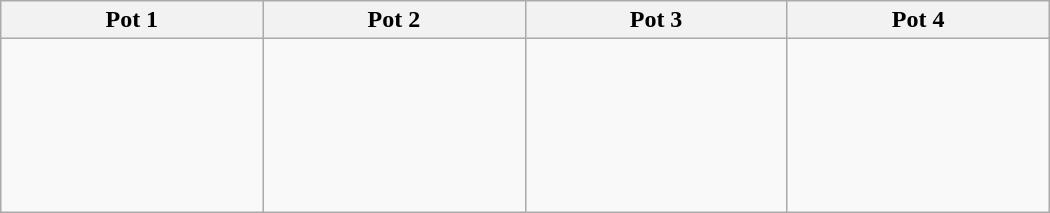<table class="wikitable" width=700>
<tr>
<th width=5%>Pot 1</th>
<th width=5%>Pot 2</th>
<th width=5%>Pot 3</th>
<th width=5%>Pot 4</th>
</tr>
<tr>
<td valign="top"><br><br><br></td>
<td valign="top"><br><br><br><s></s></td>
<td valign="top"></td>
<td valign="top"><br><br><br><br><br><s></s><br></td>
</tr>
</table>
